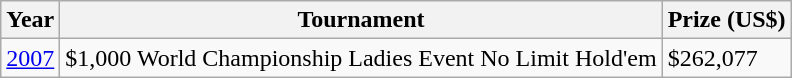<table class="wikitable">
<tr>
<th>Year</th>
<th>Tournament</th>
<th>Prize (US$)</th>
</tr>
<tr>
<td><a href='#'>2007</a></td>
<td>$1,000 World Championship Ladies Event No Limit Hold'em</td>
<td>$262,077</td>
</tr>
</table>
